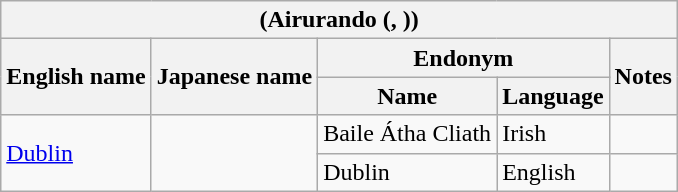<table class="wikitable sortable">
<tr>
<th colspan="5"> (Airurando (, ))</th>
</tr>
<tr>
<th rowspan="2">English name</th>
<th rowspan="2">Japanese name</th>
<th colspan="2">Endonym</th>
<th rowspan="2">Notes</th>
</tr>
<tr>
<th>Name</th>
<th>Language</th>
</tr>
<tr>
<td rowspan=2><a href='#'>Dublin</a></td>
<td rowspan=2></td>
<td>Baile Átha Cliath</td>
<td>Irish</td>
<td></td>
</tr>
<tr>
<td>Dublin</td>
<td>English</td>
<td></td>
</tr>
</table>
